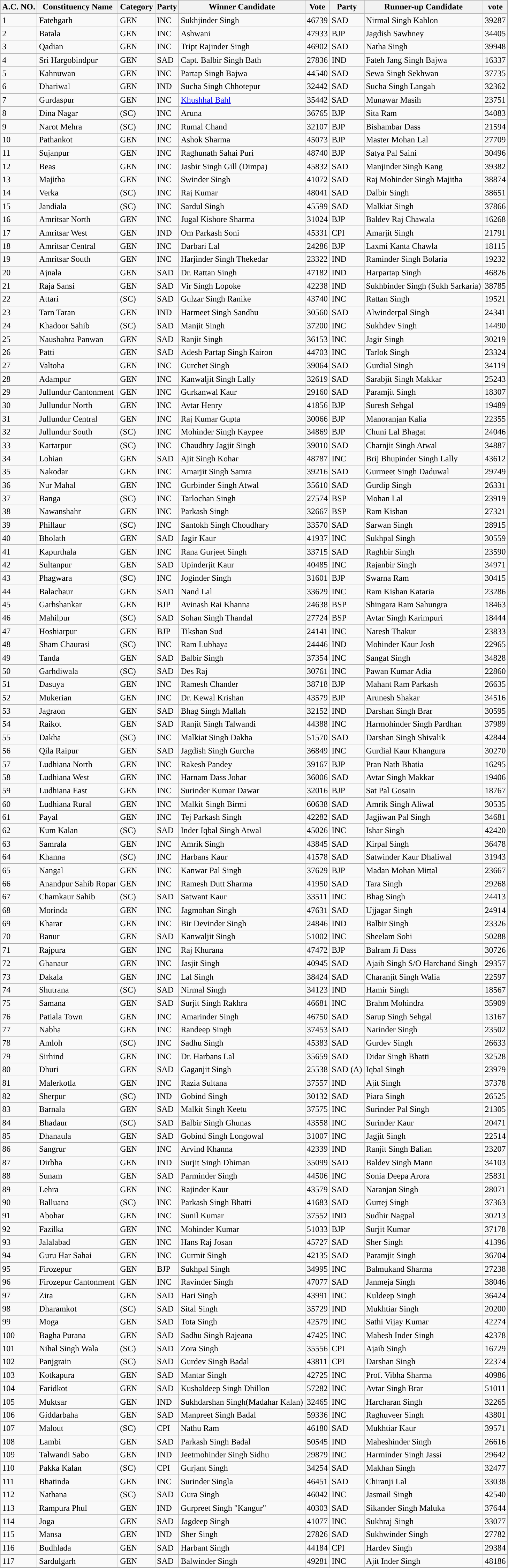<table class="wikitable sortable">
<tr>
<th>A.C. NO.</th>
<th>Constituency Name</th>
<th>Category</th>
<th>Party</th>
<th>Winner Candidate</th>
<th>Vote</th>
<th>Party</th>
<th>Runner-up Candidate</th>
<th>vote</th>
</tr>
<tr>
<td>1</td>
<td>Fatehgarh</td>
<td>GEN</td>
<td style="background:">INC</td>
<td>Sukhjinder Singh</td>
<td>46739</td>
<td style="background:">SAD</td>
<td>Nirmal Singh Kahlon</td>
<td>39287</td>
</tr>
<tr>
<td>2</td>
<td>Batala</td>
<td>GEN</td>
<td style="background:">INC</td>
<td>Ashwani</td>
<td>47933</td>
<td style="background:">BJP</td>
<td>Jagdish Sawhney</td>
<td>34405</td>
</tr>
<tr>
<td>3</td>
<td>Qadian</td>
<td>GEN</td>
<td style="background:">INC</td>
<td>Tript Rajinder Singh</td>
<td>46902</td>
<td style="background:">SAD</td>
<td>Natha Singh</td>
<td>39948</td>
</tr>
<tr>
<td>4</td>
<td>Sri Hargobindpur</td>
<td>GEN</td>
<td style="background:">SAD</td>
<td>Capt. Balbir Singh Bath</td>
<td>27836</td>
<td style="background:">IND</td>
<td>Fateh Jang Singh Bajwa</td>
<td>16337</td>
</tr>
<tr>
<td>5</td>
<td>Kahnuwan</td>
<td>GEN</td>
<td style="background:">INC</td>
<td>Partap Singh Bajwa</td>
<td>44540</td>
<td style="background:">SAD</td>
<td>Sewa Singh Sekhwan</td>
<td>37735</td>
</tr>
<tr>
<td>6</td>
<td>Dhariwal</td>
<td>GEN</td>
<td style="background:">IND</td>
<td>Sucha Singh Chhotepur</td>
<td>32442</td>
<td style="background:">SAD</td>
<td>Sucha Singh Langah</td>
<td>32362</td>
</tr>
<tr>
<td>7</td>
<td>Gurdaspur</td>
<td>GEN</td>
<td style="background:">INC</td>
<td><a href='#'>Khushhal Bahl</a></td>
<td>35442</td>
<td style="background:">SAD</td>
<td>Munawar Masih</td>
<td>23751</td>
</tr>
<tr>
<td>8</td>
<td>Dina Nagar</td>
<td>(SC)</td>
<td style="background:">INC</td>
<td>Aruna</td>
<td>36765</td>
<td style="background:">BJP</td>
<td>Sita Ram</td>
<td>34083</td>
</tr>
<tr>
<td>9</td>
<td>Narot Mehra</td>
<td>(SC)</td>
<td style="background:">INC</td>
<td>Rumal Chand</td>
<td>32107</td>
<td style="background:">BJP</td>
<td>Bishambar Dass</td>
<td>21594</td>
</tr>
<tr>
<td>10</td>
<td>Pathankot</td>
<td>GEN</td>
<td style="background:">INC</td>
<td>Ashok Sharma</td>
<td>45073</td>
<td style="background:">BJP</td>
<td>Master Mohan Lal</td>
<td>27709</td>
</tr>
<tr>
<td>11</td>
<td>Sujanpur</td>
<td>GEN</td>
<td style="background:">INC</td>
<td>Raghunath Sahai Puri</td>
<td>48740</td>
<td style="background:">BJP</td>
<td>Satya Pal Saini</td>
<td>30496</td>
</tr>
<tr>
<td>12</td>
<td>Beas</td>
<td>GEN</td>
<td style="background:">INC</td>
<td>Jasbir Singh Gill (Dimpa)</td>
<td>45832</td>
<td style="background:">SAD</td>
<td>Manjinder Singh Kang</td>
<td>39382</td>
</tr>
<tr>
<td>13</td>
<td>Majitha</td>
<td>GEN</td>
<td style="background:">INC</td>
<td>Swinder Singh</td>
<td>41072</td>
<td style="background:">SAD</td>
<td>Raj Mohinder Singh Majitha</td>
<td>38874</td>
</tr>
<tr>
<td>14</td>
<td>Verka</td>
<td>(SC)</td>
<td style="background:">INC</td>
<td>Raj Kumar</td>
<td>48041</td>
<td style="background:">SAD</td>
<td>Dalbir Singh</td>
<td>38651</td>
</tr>
<tr>
<td>15</td>
<td>Jandiala</td>
<td>(SC)</td>
<td style="background:">INC</td>
<td>Sardul Singh</td>
<td>45599</td>
<td style="background:">SAD</td>
<td>Malkiat Singh</td>
<td>37866</td>
</tr>
<tr>
<td>16</td>
<td>Amritsar North</td>
<td>GEN</td>
<td style="background:">INC</td>
<td>Jugal Kishore Sharma</td>
<td>31024</td>
<td style="background:">BJP</td>
<td>Baldev Raj Chawala</td>
<td>16268</td>
</tr>
<tr>
<td>17</td>
<td>Amritsar West</td>
<td>GEN</td>
<td style="background:">IND</td>
<td>Om Parkash Soni</td>
<td>45331</td>
<td style="background:">CPI</td>
<td>Amarjit Singh</td>
<td>21791</td>
</tr>
<tr>
<td>18</td>
<td>Amritsar Central</td>
<td>GEN</td>
<td style="background:">INC</td>
<td>Darbari Lal</td>
<td>24286</td>
<td style="background:">BJP</td>
<td>Laxmi Kanta Chawla</td>
<td>18115</td>
</tr>
<tr>
<td>19</td>
<td>Amritsar South</td>
<td>GEN</td>
<td style="background:">INC</td>
<td>Harjinder Singh Thekedar</td>
<td>23322</td>
<td style="background:">IND</td>
<td>Raminder Singh Bolaria</td>
<td>19232</td>
</tr>
<tr>
<td>20</td>
<td>Ajnala</td>
<td>GEN</td>
<td style="background:">SAD</td>
<td>Dr. Rattan Singh</td>
<td>47182</td>
<td style="background:">IND</td>
<td>Harpartap Singh</td>
<td>46826</td>
</tr>
<tr>
<td>21</td>
<td>Raja Sansi</td>
<td>GEN</td>
<td style="background:">SAD</td>
<td>Vir Singh Lopoke</td>
<td>42238</td>
<td style="background:">IND</td>
<td>Sukhbinder Singh (Sukh Sarkaria)</td>
<td>38785</td>
</tr>
<tr>
<td>22</td>
<td>Attari</td>
<td>(SC)</td>
<td style="background:">SAD</td>
<td>Gulzar Singh Ranike</td>
<td>43740</td>
<td style="background:">INC</td>
<td>Rattan Singh</td>
<td>19521</td>
</tr>
<tr>
<td>23</td>
<td>Tarn Taran</td>
<td>GEN</td>
<td style="background:">IND</td>
<td>Harmeet Singh Sandhu</td>
<td>30560</td>
<td style="background:">SAD</td>
<td>Alwinderpal Singh</td>
<td>24341</td>
</tr>
<tr>
<td>24</td>
<td>Khadoor Sahib</td>
<td>(SC)</td>
<td style="background:">SAD</td>
<td>Manjit Singh</td>
<td>37200</td>
<td style="background:">INC</td>
<td>Sukhdev Singh</td>
<td>14490</td>
</tr>
<tr>
<td>25</td>
<td>Naushahra Panwan</td>
<td>GEN</td>
<td style="background:">SAD</td>
<td>Ranjit Singh</td>
<td>36153</td>
<td style="background:">INC</td>
<td>Jagir Singh</td>
<td>30219</td>
</tr>
<tr>
<td>26</td>
<td>Patti</td>
<td>GEN</td>
<td style="background:">SAD</td>
<td>Adesh Partap Singh Kairon</td>
<td>44703</td>
<td style="background:">INC</td>
<td>Tarlok Singh</td>
<td>23324</td>
</tr>
<tr>
<td>27</td>
<td>Valtoha</td>
<td>GEN</td>
<td style="background:">INC</td>
<td>Gurchet Singh</td>
<td>39064</td>
<td style="background:">SAD</td>
<td>Gurdial Singh</td>
<td>34119</td>
</tr>
<tr>
<td>28</td>
<td>Adampur</td>
<td>GEN</td>
<td style="background:">INC</td>
<td>Kanwaljit Singh Lally</td>
<td>32619</td>
<td style="background:">SAD</td>
<td>Sarabjit Singh Makkar</td>
<td>25243</td>
</tr>
<tr>
<td>29</td>
<td>Jullundur Cantonment</td>
<td>GEN</td>
<td style="background:">INC</td>
<td>Gurkanwal Kaur</td>
<td>29160</td>
<td style="background:">SAD</td>
<td>Paramjit Singh</td>
<td>18307</td>
</tr>
<tr>
<td>30</td>
<td>Jullundur North</td>
<td>GEN</td>
<td style="background:">INC</td>
<td>Avtar Henry</td>
<td>41856</td>
<td style="background:">BJP</td>
<td>Suresh Sehgal</td>
<td>19489</td>
</tr>
<tr>
<td>31</td>
<td>Jullundur Central</td>
<td>GEN</td>
<td style="background:">INC</td>
<td>Raj Kumar Gupta</td>
<td>30066</td>
<td style="background:">BJP</td>
<td>Manoranjan Kalia</td>
<td>22355</td>
</tr>
<tr>
<td>32</td>
<td>Jullundur South</td>
<td>(SC)</td>
<td style="background:">INC</td>
<td>Mohinder Singh Kaypee</td>
<td>34869</td>
<td style="background:">BJP</td>
<td>Chuni Lal Bhagat</td>
<td>24046</td>
</tr>
<tr>
<td>33</td>
<td>Kartarpur</td>
<td>(SC)</td>
<td style="background:">INC</td>
<td>Chaudhry Jagjit Singh</td>
<td>39010</td>
<td style="background:">SAD</td>
<td>Charnjit Singh Atwal</td>
<td>34887</td>
</tr>
<tr>
<td>34</td>
<td>Lohian</td>
<td>GEN</td>
<td style="background:">SAD</td>
<td>Ajit Singh Kohar</td>
<td>48787</td>
<td style="background:">INC</td>
<td>Brij Bhupinder Singh Lally</td>
<td>43612</td>
</tr>
<tr>
<td>35</td>
<td>Nakodar</td>
<td>GEN</td>
<td style="background:">INC</td>
<td>Amarjit Singh Samra</td>
<td>39216</td>
<td style="background:">SAD</td>
<td>Gurmeet Singh Daduwal</td>
<td>29749</td>
</tr>
<tr>
<td>36</td>
<td>Nur Mahal</td>
<td>GEN</td>
<td style="background:">INC</td>
<td>Gurbinder Singh Atwal</td>
<td>35610</td>
<td style="background:">SAD</td>
<td>Gurdip Singh</td>
<td>26331</td>
</tr>
<tr>
<td>37</td>
<td>Banga</td>
<td>(SC)</td>
<td style="background:">INC</td>
<td>Tarlochan Singh</td>
<td>27574</td>
<td style="background:">BSP</td>
<td>Mohan Lal</td>
<td>23919</td>
</tr>
<tr>
<td>38</td>
<td>Nawanshahr</td>
<td>GEN</td>
<td style="background:">INC</td>
<td>Parkash Singh</td>
<td>32667</td>
<td style="background:">BSP</td>
<td>Ram Kishan</td>
<td>27321</td>
</tr>
<tr>
<td>39</td>
<td>Phillaur</td>
<td>(SC)</td>
<td style="background:">INC</td>
<td>Santokh Singh Choudhary</td>
<td>33570</td>
<td style="background:">SAD</td>
<td>Sarwan Singh</td>
<td>28915</td>
</tr>
<tr>
<td>40</td>
<td>Bholath</td>
<td>GEN</td>
<td style="background:">SAD</td>
<td>Jagir Kaur</td>
<td>41937</td>
<td style="background:">INC</td>
<td>Sukhpal Singh</td>
<td>30559</td>
</tr>
<tr>
<td>41</td>
<td>Kapurthala</td>
<td>GEN</td>
<td style="background:">INC</td>
<td>Rana Gurjeet Singh</td>
<td>33715</td>
<td style="background:">SAD</td>
<td>Raghbir Singh</td>
<td>23590</td>
</tr>
<tr>
<td>42</td>
<td>Sultanpur</td>
<td>GEN</td>
<td style="background:">SAD</td>
<td>Upinderjit Kaur</td>
<td>40485</td>
<td style="background:">INC</td>
<td>Rajanbir Singh</td>
<td>34971</td>
</tr>
<tr>
<td>43</td>
<td>Phagwara</td>
<td>(SC)</td>
<td style="background:">INC</td>
<td>Joginder Singh</td>
<td>31601</td>
<td style="background:">BJP</td>
<td>Swarna Ram</td>
<td>30415</td>
</tr>
<tr>
<td>44</td>
<td>Balachaur</td>
<td>GEN</td>
<td style="background:">SAD</td>
<td>Nand Lal</td>
<td>33629</td>
<td style="background:">INC</td>
<td>Ram Kishan Kataria</td>
<td>23286</td>
</tr>
<tr>
<td>45</td>
<td>Garhshankar</td>
<td>GEN</td>
<td style="background:">BJP</td>
<td>Avinash Rai Khanna</td>
<td>24638</td>
<td style="background:">BSP</td>
<td>Shingara Ram Sahungra</td>
<td>18463</td>
</tr>
<tr>
<td>46</td>
<td>Mahilpur</td>
<td>(SC)</td>
<td style="background:">SAD</td>
<td>Sohan Singh Thandal</td>
<td>27724</td>
<td style="background:">BSP</td>
<td>Avtar Singh Karimpuri</td>
<td>18444</td>
</tr>
<tr>
<td>47</td>
<td>Hoshiarpur</td>
<td>GEN</td>
<td style="background:">BJP</td>
<td>Tikshan Sud</td>
<td>24141</td>
<td style="background:">INC</td>
<td>Naresh Thakur</td>
<td>23833</td>
</tr>
<tr>
<td>48</td>
<td>Sham Chaurasi</td>
<td>(SC)</td>
<td style="background:">INC</td>
<td>Ram Lubhaya</td>
<td>24446</td>
<td style="background:">IND</td>
<td>Mohinder Kaur Josh</td>
<td>22965</td>
</tr>
<tr>
<td>49</td>
<td>Tanda</td>
<td>GEN</td>
<td style="background:">SAD</td>
<td>Balbir Singh</td>
<td>37354</td>
<td style="background:">INC</td>
<td>Sangat Singh</td>
<td>34828</td>
</tr>
<tr>
<td>50</td>
<td>Garhdiwala</td>
<td>(SC)</td>
<td style="background:">SAD</td>
<td>Des Raj</td>
<td>30761</td>
<td style="background:">INC</td>
<td>Pawan Kumar Adia</td>
<td>22860</td>
</tr>
<tr>
<td>51</td>
<td>Dasuya</td>
<td>GEN</td>
<td style="background:">INC</td>
<td>Ramesh Chander</td>
<td>38718</td>
<td style="background:">BJP</td>
<td>Mahant Ram Parkash</td>
<td>26635</td>
</tr>
<tr>
<td>52</td>
<td>Mukerian</td>
<td>GEN</td>
<td style="background:">INC</td>
<td>Dr. Kewal Krishan</td>
<td>43579</td>
<td style="background:">BJP</td>
<td>Arunesh Shakar</td>
<td>34516</td>
</tr>
<tr>
<td>53</td>
<td>Jagraon</td>
<td>GEN</td>
<td style="background:">SAD</td>
<td>Bhag Singh Mallah</td>
<td>32152</td>
<td style="background:">IND</td>
<td>Darshan Singh Brar</td>
<td>30595</td>
</tr>
<tr>
<td>54</td>
<td>Raikot</td>
<td>GEN</td>
<td style="background:">SAD</td>
<td>Ranjit Singh Talwandi</td>
<td>44388</td>
<td style="background:">INC</td>
<td>Harmohinder Singh Pardhan</td>
<td>37989</td>
</tr>
<tr>
<td>55</td>
<td>Dakha</td>
<td>(SC)</td>
<td style="background:">INC</td>
<td>Malkiat Singh Dakha</td>
<td>51570</td>
<td style="background:">SAD</td>
<td>Darshan Singh Shivalik</td>
<td>42844</td>
</tr>
<tr>
<td>56</td>
<td>Qila Raipur</td>
<td>GEN</td>
<td style="background:">SAD</td>
<td>Jagdish Singh Gurcha</td>
<td>36849</td>
<td style="background:">INC</td>
<td>Gurdial Kaur Khangura</td>
<td>30270</td>
</tr>
<tr>
<td>57</td>
<td>Ludhiana North</td>
<td>GEN</td>
<td style="background:">INC</td>
<td>Rakesh Pandey</td>
<td>39167</td>
<td style="background:">BJP</td>
<td>Pran Nath Bhatia</td>
<td>16295</td>
</tr>
<tr>
<td>58</td>
<td>Ludhiana West</td>
<td>GEN</td>
<td style="background:">INC</td>
<td>Harnam Dass Johar</td>
<td>36006</td>
<td style="background:">SAD</td>
<td>Avtar Singh Makkar</td>
<td>19406</td>
</tr>
<tr>
<td>59</td>
<td>Ludhiana East</td>
<td>GEN</td>
<td style="background:">INC</td>
<td>Surinder Kumar Dawar</td>
<td>32016</td>
<td style="background:">BJP</td>
<td>Sat Pal Gosain</td>
<td>18767</td>
</tr>
<tr>
<td>60</td>
<td>Ludhiana Rural</td>
<td>GEN</td>
<td style="background:">INC</td>
<td>Malkit Singh Birmi</td>
<td>60638</td>
<td style="background:">SAD</td>
<td>Amrik Singh Aliwal</td>
<td>30535</td>
</tr>
<tr>
<td>61</td>
<td>Payal</td>
<td>GEN</td>
<td style="background:">INC</td>
<td>Tej Parkash Singh</td>
<td>42282</td>
<td style="background:">SAD</td>
<td>Jagjiwan Pal Singh</td>
<td>34681</td>
</tr>
<tr>
<td>62</td>
<td>Kum Kalan</td>
<td>(SC)</td>
<td style="background:">SAD</td>
<td>Inder Iqbal Singh Atwal</td>
<td>45026</td>
<td style="background:">INC</td>
<td>Ishar Singh</td>
<td>42420</td>
</tr>
<tr>
<td>63</td>
<td>Samrala</td>
<td>GEN</td>
<td style="background:">INC</td>
<td>Amrik Singh</td>
<td>43845</td>
<td style="background:">SAD</td>
<td>Kirpal Singh</td>
<td>36478</td>
</tr>
<tr>
<td>64</td>
<td>Khanna</td>
<td>(SC)</td>
<td style="background:">INC</td>
<td>Harbans Kaur</td>
<td>41578</td>
<td style="background:">SAD</td>
<td>Satwinder Kaur Dhaliwal</td>
<td>31943</td>
</tr>
<tr>
<td>65</td>
<td>Nangal</td>
<td>GEN</td>
<td style="background:">INC</td>
<td>Kanwar Pal Singh</td>
<td>37629</td>
<td style="background:">BJP</td>
<td>Madan Mohan Mittal</td>
<td>23667</td>
</tr>
<tr>
<td>66</td>
<td>Anandpur Sahib Ropar</td>
<td>GEN</td>
<td style="background:">INC</td>
<td>Ramesh Dutt Sharma</td>
<td>41950</td>
<td style="background:">SAD</td>
<td>Tara Singh</td>
<td>29268</td>
</tr>
<tr>
<td>67</td>
<td>Chamkaur Sahib</td>
<td>(SC)</td>
<td style="background:">SAD</td>
<td>Satwant Kaur</td>
<td>33511</td>
<td style="background:">INC</td>
<td>Bhag Singh</td>
<td>24413</td>
</tr>
<tr>
<td>68</td>
<td>Morinda</td>
<td>GEN</td>
<td style="background:">INC</td>
<td>Jagmohan Singh</td>
<td>47631</td>
<td style="background:">SAD</td>
<td>Ujjagar Singh</td>
<td>24914</td>
</tr>
<tr>
<td>69</td>
<td>Kharar</td>
<td>GEN</td>
<td style="background:">INC</td>
<td>Bir Devinder Singh</td>
<td>24846</td>
<td style="background:">IND</td>
<td>Balbir Singh</td>
<td>23326</td>
</tr>
<tr>
<td>70</td>
<td>Banur</td>
<td>GEN</td>
<td style="background:">SAD</td>
<td>Kanwaljit Singh</td>
<td>51002</td>
<td style="background:">INC</td>
<td>Sheelam Sohi</td>
<td>50288</td>
</tr>
<tr>
<td>71</td>
<td>Rajpura</td>
<td>GEN</td>
<td style="background:">INC</td>
<td>Raj Khurana</td>
<td>47472</td>
<td style="background:">BJP</td>
<td>Balram Ji Dass</td>
<td>30726</td>
</tr>
<tr>
<td>72</td>
<td>Ghanaur</td>
<td>GEN</td>
<td style="background:">INC</td>
<td>Jasjit Singh</td>
<td>40945</td>
<td style="background:">SAD</td>
<td>Ajaib Singh S/O Harchand Singh</td>
<td>29357</td>
</tr>
<tr>
<td>73</td>
<td>Dakala</td>
<td>GEN</td>
<td style="background:">INC</td>
<td>Lal Singh</td>
<td>38424</td>
<td style="background:">SAD</td>
<td>Charanjit Singh Walia</td>
<td>22597</td>
</tr>
<tr>
<td>74</td>
<td>Shutrana</td>
<td>(SC)</td>
<td style="background:">SAD</td>
<td>Nirmal Singh</td>
<td>34123</td>
<td style="background:">IND</td>
<td>Hamir Singh</td>
<td>18567</td>
</tr>
<tr>
<td>75</td>
<td>Samana</td>
<td>GEN</td>
<td style="background:">SAD</td>
<td>Surjit Singh Rakhra</td>
<td>46681</td>
<td style="background:">INC</td>
<td>Brahm Mohindra</td>
<td>35909</td>
</tr>
<tr>
<td>76</td>
<td>Patiala Town</td>
<td>GEN</td>
<td style="background:">INC</td>
<td>Amarinder Singh</td>
<td>46750</td>
<td style="background:">SAD</td>
<td>Sarup Singh Sehgal</td>
<td>13167</td>
</tr>
<tr>
<td>77</td>
<td>Nabha</td>
<td>GEN</td>
<td style="background:">INC</td>
<td>Randeep Singh</td>
<td>37453</td>
<td style="background:">SAD</td>
<td>Narinder Singh</td>
<td>23502</td>
</tr>
<tr>
<td>78</td>
<td>Amloh</td>
<td>(SC)</td>
<td style="background:">INC</td>
<td>Sadhu Singh</td>
<td>45383</td>
<td style="background:">SAD</td>
<td>Gurdev Singh</td>
<td>26633</td>
</tr>
<tr>
<td>79</td>
<td>Sirhind</td>
<td>GEN</td>
<td style="background:">INC</td>
<td>Dr. Harbans Lal</td>
<td>35659</td>
<td style="background:">SAD</td>
<td>Didar Singh Bhatti</td>
<td>32528</td>
</tr>
<tr>
<td>80</td>
<td>Dhuri</td>
<td>GEN</td>
<td style="background:">SAD</td>
<td>Gaganjit Singh</td>
<td>25538</td>
<td style="background:">SAD (A)</td>
<td>Iqbal Singh</td>
<td>23979</td>
</tr>
<tr>
<td>81</td>
<td>Malerkotla</td>
<td>GEN</td>
<td style="background:">INC</td>
<td>Razia Sultana</td>
<td>37557</td>
<td style="background:">IND</td>
<td>Ajit Singh</td>
<td>37378</td>
</tr>
<tr>
<td>82</td>
<td>Sherpur</td>
<td>(SC)</td>
<td style="background:">IND</td>
<td>Gobind Singh</td>
<td>30132</td>
<td style="background:">SAD</td>
<td>Piara Singh</td>
<td>26525</td>
</tr>
<tr>
<td>83</td>
<td>Barnala</td>
<td>GEN</td>
<td style="background:">SAD</td>
<td>Malkit Singh Keetu</td>
<td>37575</td>
<td style="background:">INC</td>
<td>Surinder Pal Singh</td>
<td>21305</td>
</tr>
<tr>
<td>84</td>
<td>Bhadaur</td>
<td>(SC)</td>
<td style="background:">SAD</td>
<td>Balbir Singh Ghunas</td>
<td>43558</td>
<td style="background:">INC</td>
<td>Surinder Kaur</td>
<td>20471</td>
</tr>
<tr>
<td>85</td>
<td>Dhanaula</td>
<td>GEN</td>
<td style="background:">SAD</td>
<td>Gobind Singh Longowal</td>
<td>31007</td>
<td style="background:">INC</td>
<td>Jagjit Singh</td>
<td>22514</td>
</tr>
<tr>
<td>86</td>
<td>Sangrur</td>
<td>GEN</td>
<td style="background:">INC</td>
<td>Arvind Khanna</td>
<td>42339</td>
<td style="background:">IND</td>
<td>Ranjit Singh Balian</td>
<td>23207</td>
</tr>
<tr>
<td>87</td>
<td>Dirbha</td>
<td>GEN</td>
<td style="background:">IND</td>
<td>Surjit Singh Dhiman</td>
<td>35099</td>
<td style="background:">SAD</td>
<td>Baldev Singh Mann</td>
<td>34103</td>
</tr>
<tr>
<td>88</td>
<td>Sunam</td>
<td>GEN</td>
<td style="background:">SAD</td>
<td>Parminder Singh</td>
<td>44506</td>
<td style="background:">INC</td>
<td>Sonia Deepa Arora</td>
<td>25831</td>
</tr>
<tr>
<td>89</td>
<td>Lehra</td>
<td>GEN</td>
<td style="background:">INC</td>
<td>Rajinder Kaur</td>
<td>43579</td>
<td style="background:">SAD</td>
<td>Naranjan Singh</td>
<td>28071</td>
</tr>
<tr>
<td>90</td>
<td>Balluana</td>
<td>(SC)</td>
<td style="background:">INC</td>
<td>Parkash Singh Bhatti</td>
<td>41683</td>
<td style="background:">SAD</td>
<td>Gurtej Singh</td>
<td>37363</td>
</tr>
<tr>
<td>91</td>
<td>Abohar</td>
<td>GEN</td>
<td style="background:">INC</td>
<td>Sunil Kumar</td>
<td>37552</td>
<td style="background:">IND</td>
<td>Sudhir Nagpal</td>
<td>30213</td>
</tr>
<tr>
<td>92</td>
<td>Fazilka</td>
<td>GEN</td>
<td style="background:">INC</td>
<td>Mohinder Kumar</td>
<td>51033</td>
<td style="background:">BJP</td>
<td>Surjit Kumar</td>
<td>37178</td>
</tr>
<tr>
<td>93</td>
<td>Jalalabad</td>
<td>GEN</td>
<td style="background:">INC</td>
<td>Hans Raj Josan</td>
<td>45727</td>
<td style="background:">SAD</td>
<td>Sher Singh</td>
<td>41396</td>
</tr>
<tr>
<td>94</td>
<td>Guru Har Sahai</td>
<td>GEN</td>
<td style="background:">INC</td>
<td>Gurmit Singh</td>
<td>42135</td>
<td style="background:">SAD</td>
<td>Paramjit Singh</td>
<td>36704</td>
</tr>
<tr>
<td>95</td>
<td>Firozepur</td>
<td>GEN</td>
<td style="background:">BJP</td>
<td>Sukhpal Singh</td>
<td>34995</td>
<td style="background:">INC</td>
<td>Balmukand Sharma</td>
<td>27238</td>
</tr>
<tr>
<td>96</td>
<td>Firozepur Cantonment</td>
<td>GEN</td>
<td style="background:">INC</td>
<td>Ravinder Singh</td>
<td>47077</td>
<td style="background:">SAD</td>
<td>Janmeja Singh</td>
<td>38046</td>
</tr>
<tr>
<td>97</td>
<td>Zira</td>
<td>GEN</td>
<td style="background:">SAD</td>
<td>Hari Singh</td>
<td>43991</td>
<td style="background:">INC</td>
<td>Kuldeep Singh</td>
<td>36424</td>
</tr>
<tr>
<td>98</td>
<td>Dharamkot</td>
<td>(SC)</td>
<td style="background:">SAD</td>
<td>Sital Singh</td>
<td>35729</td>
<td style="background:">IND</td>
<td>Mukhtiar Singh</td>
<td>20200</td>
</tr>
<tr>
<td>99</td>
<td>Moga</td>
<td>GEN</td>
<td style="background:">SAD</td>
<td>Tota Singh</td>
<td>42579</td>
<td style="background:">INC</td>
<td>Sathi Vijay Kumar</td>
<td>42274</td>
</tr>
<tr>
<td>100</td>
<td>Bagha Purana</td>
<td>GEN</td>
<td style="background:">SAD</td>
<td>Sadhu Singh Rajeana</td>
<td>47425</td>
<td style="background:">INC</td>
<td>Mahesh Inder Singh</td>
<td>42378</td>
</tr>
<tr>
<td>101</td>
<td>Nihal Singh Wala</td>
<td>(SC)</td>
<td style="background:">SAD</td>
<td>Zora Singh</td>
<td>35556</td>
<td style="background:">CPI</td>
<td>Ajaib Singh</td>
<td>16729</td>
</tr>
<tr>
<td>102</td>
<td>Panjgrain</td>
<td>(SC)</td>
<td style="background:">SAD</td>
<td>Gurdev Singh Badal</td>
<td>43811</td>
<td style="background:">CPI</td>
<td>Darshan Singh</td>
<td>22374</td>
</tr>
<tr>
<td>103</td>
<td>Kotkapura</td>
<td>GEN</td>
<td style="background:">SAD</td>
<td>Mantar Singh</td>
<td>42725</td>
<td style="background:">INC</td>
<td>Prof. Vibha Sharma</td>
<td>40986</td>
</tr>
<tr>
<td>104</td>
<td>Faridkot</td>
<td>GEN</td>
<td style="background:">SAD</td>
<td>Kushaldeep Singh Dhillon</td>
<td>57282</td>
<td style="background:">INC</td>
<td>Avtar Singh Brar</td>
<td>51011</td>
</tr>
<tr>
<td>105</td>
<td>Muktsar</td>
<td>GEN</td>
<td style="background:">IND</td>
<td>Sukhdarshan Singh(Madahar Kalan)</td>
<td>32465</td>
<td style="background:">INC</td>
<td>Harcharan Singh</td>
<td>32265</td>
</tr>
<tr>
<td>106</td>
<td>Giddarbaha</td>
<td>GEN</td>
<td style="background:">SAD</td>
<td>Manpreet Singh Badal</td>
<td>59336</td>
<td style="background:">INC</td>
<td>Raghuveer Singh</td>
<td>43801</td>
</tr>
<tr>
<td>107</td>
<td>Malout</td>
<td>(SC)</td>
<td style="background:">CPI</td>
<td>Nathu Ram</td>
<td>46180</td>
<td style="background:">SAD</td>
<td>Mukhtiar Kaur</td>
<td>39571</td>
</tr>
<tr>
<td>108</td>
<td>Lambi</td>
<td>GEN</td>
<td style="background:">SAD</td>
<td>Parkash Singh Badal</td>
<td>50545</td>
<td style="background:">IND</td>
<td>Maheshinder Singh</td>
<td>26616</td>
</tr>
<tr>
<td>109</td>
<td>Talwandi Sabo</td>
<td>GEN</td>
<td style="background:">IND</td>
<td>Jeetmohinder Singh Sidhu</td>
<td>29879</td>
<td style="background:">INC</td>
<td>Harminder Singh Jassi</td>
<td>29642</td>
</tr>
<tr>
<td>110</td>
<td>Pakka Kalan</td>
<td>(SC)</td>
<td style="background:">CPI</td>
<td>Gurjant Singh</td>
<td>34254</td>
<td style="background:">SAD</td>
<td>Makhan Singh</td>
<td>32477</td>
</tr>
<tr>
<td>111</td>
<td>Bhatinda</td>
<td>GEN</td>
<td style="background:">INC</td>
<td>Surinder Singla</td>
<td>46451</td>
<td style="background:">SAD</td>
<td>Chiranji Lal</td>
<td>33038</td>
</tr>
<tr>
<td>112</td>
<td>Nathana</td>
<td>(SC)</td>
<td style="background:">SAD</td>
<td>Gura Singh</td>
<td>46042</td>
<td style="background:">INC</td>
<td>Jasmail Singh</td>
<td>42540</td>
</tr>
<tr>
<td>113</td>
<td>Rampura Phul</td>
<td>GEN</td>
<td style="background:">IND</td>
<td>Gurpreet Singh "Kangur"</td>
<td>40303</td>
<td style="background:">SAD</td>
<td>Sikander Singh Maluka</td>
<td>37644</td>
</tr>
<tr>
<td>114</td>
<td>Joga</td>
<td>GEN</td>
<td style="background:">SAD</td>
<td>Jagdeep Singh</td>
<td>41077</td>
<td style="background:">INC</td>
<td>Sukhraj Singh</td>
<td>33077</td>
</tr>
<tr>
<td>115</td>
<td>Mansa</td>
<td>GEN</td>
<td style="background:">IND</td>
<td>Sher Singh</td>
<td>27826</td>
<td style="background:">SAD</td>
<td>Sukhwinder Singh</td>
<td>27782</td>
</tr>
<tr>
<td>116</td>
<td>Budhlada</td>
<td>GEN</td>
<td style="background:">SAD</td>
<td>Harbant Singh</td>
<td>44184</td>
<td style="background:">CPI</td>
<td>Hardev Singh</td>
<td>29384</td>
</tr>
<tr>
<td>117</td>
<td>Sardulgarh</td>
<td>GEN</td>
<td style="background:">SAD</td>
<td>Balwinder Singh</td>
<td>49281</td>
<td style="background:">INC</td>
<td>Ajit Inder Singh</td>
<td>48186</td>
</tr>
</table>
